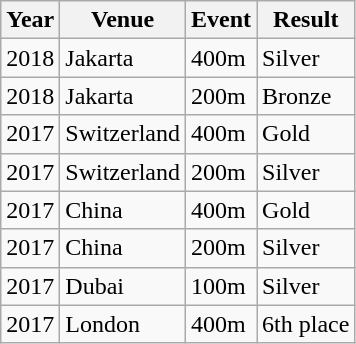<table class="wikitable">
<tr>
<th>Year</th>
<th>Venue</th>
<th>Event</th>
<th>Result</th>
</tr>
<tr>
<td>2018</td>
<td>Jakarta</td>
<td>400m</td>
<td>Silver</td>
</tr>
<tr>
<td>2018</td>
<td>Jakarta</td>
<td>200m</td>
<td>Bronze</td>
</tr>
<tr>
<td>2017</td>
<td>Switzerland</td>
<td>400m</td>
<td>Gold</td>
</tr>
<tr>
<td>2017</td>
<td>Switzerland</td>
<td>200m</td>
<td>Silver</td>
</tr>
<tr>
<td>2017</td>
<td>China</td>
<td>400m</td>
<td>Gold</td>
</tr>
<tr>
<td>2017</td>
<td>China</td>
<td>200m</td>
<td>Silver</td>
</tr>
<tr>
<td>2017</td>
<td>Dubai</td>
<td>100m</td>
<td>Silver</td>
</tr>
<tr>
<td>2017</td>
<td>London</td>
<td>400m</td>
<td>6th place</td>
</tr>
</table>
